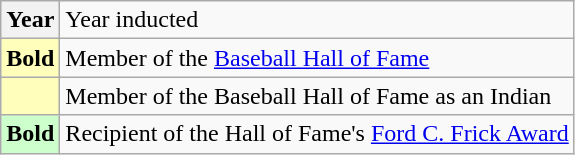<table class="wikitable">
<tr>
<th scope="row">Year</th>
<td>Year inducted</td>
</tr>
<tr>
<th scope="row" style="background:#ffb;"><strong>Bold</strong></th>
<td>Member of the <a href='#'>Baseball Hall of Fame</a></td>
</tr>
<tr>
<th scope="row" style="background:#ffb;"></th>
<td>Member of the Baseball Hall of Fame as an Indian</td>
</tr>
<tr>
<th scope="row" style="background:#cfc;"><strong>Bold</strong></th>
<td>Recipient of the Hall of Fame's <a href='#'>Ford C. Frick Award</a></td>
</tr>
</table>
